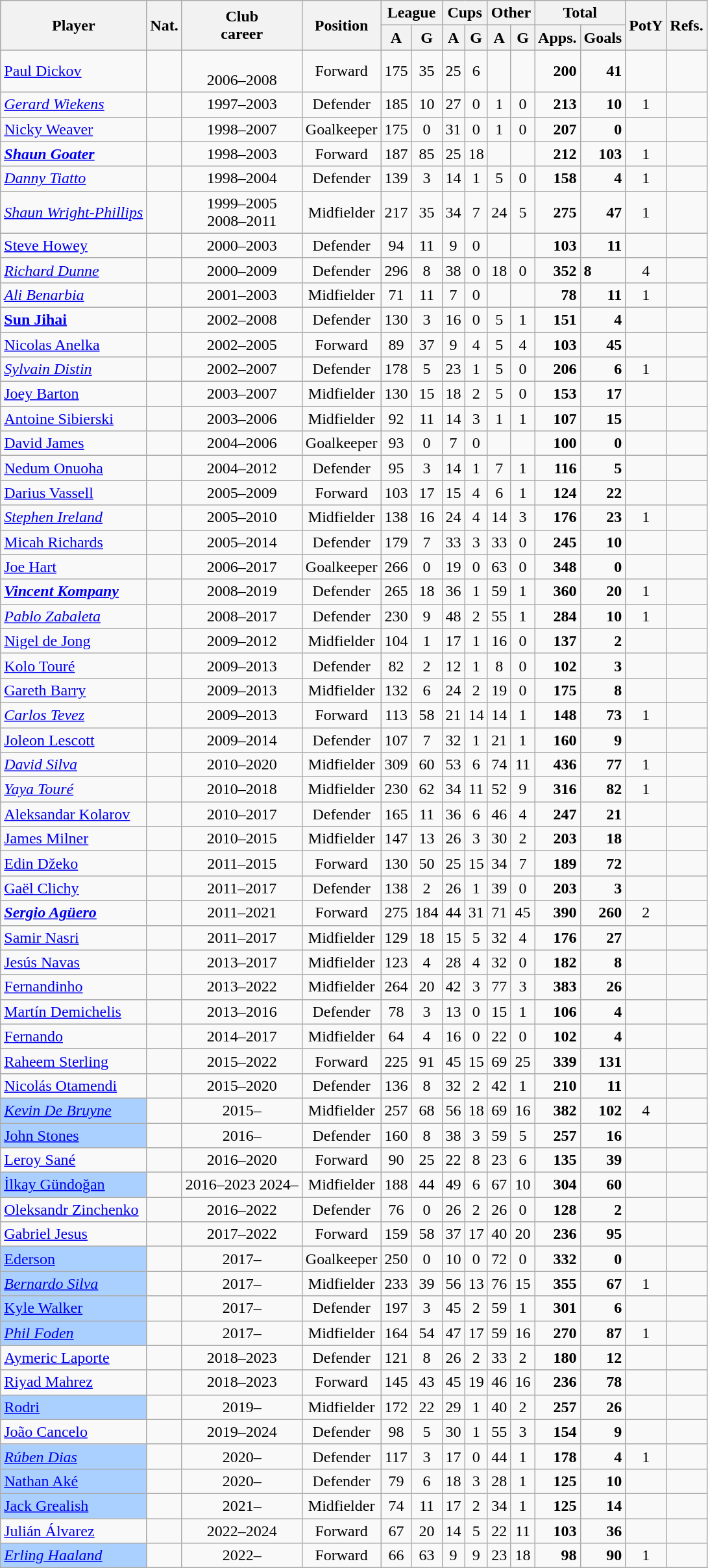<table class="wikitable sortable" style="text-align: center;">
<tr>
<th rowspan="2">Player</th>
<th rowspan="2">Nat.</th>
<th rowspan="2">Club<br>career</th>
<th rowspan="2">Position</th>
<th colspan="2">League</th>
<th colspan="2">Cups</th>
<th colspan="2">Other</th>
<th colspan="2">Total</th>
<th rowspan="2">PotY</th>
<th rowspan="2" class="unsortable">Refs.</th>
</tr>
<tr>
<th>A</th>
<th>G</th>
<th>A</th>
<th>G</th>
<th>A</th>
<th>G</th>
<th>Apps.</th>
<th data-sort-type="number">Goals</th>
</tr>
<tr>
<td align="left"><a href='#'>Paul Dickov</a></td>
<td></td>
<td> <br> 2006–2008</td>
<td>Forward</td>
<td>175</td>
<td>35</td>
<td>25</td>
<td>6</td>
<td></td>
<td></td>
<td align="right"><strong>200</strong></td>
<td align="right"><strong>41</strong></td>
<td></td>
<td></td>
</tr>
<tr>
<td align="left"><em><a href='#'>Gerard Wiekens</a></em></td>
<td></td>
<td>1997–2003</td>
<td>Defender</td>
<td>185</td>
<td>10</td>
<td>27</td>
<td>0</td>
<td>1</td>
<td>0</td>
<td align="right"><strong>213</strong></td>
<td align="right"><strong>10</strong></td>
<td>1</td>
<td></td>
</tr>
<tr>
<td align="left"><a href='#'>Nicky Weaver</a></td>
<td></td>
<td>1998–2007</td>
<td>Goalkeeper</td>
<td>175</td>
<td>0</td>
<td>31</td>
<td>0</td>
<td>1</td>
<td>0</td>
<td align="right"><strong>207</strong></td>
<td align="right"><strong>0</strong></td>
<td></td>
<td></td>
</tr>
<tr>
<td align="left"><strong><em><a href='#'>Shaun Goater</a></em></strong></td>
<td></td>
<td>1998–2003</td>
<td>Forward</td>
<td>187</td>
<td>85</td>
<td>25</td>
<td>18</td>
<td></td>
<td></td>
<td align="right"><strong>212</strong></td>
<td align="right"><strong>103</strong></td>
<td>1</td>
<td></td>
</tr>
<tr>
<td align="left"><em><a href='#'>Danny Tiatto</a></em></td>
<td></td>
<td>1998–2004</td>
<td>Defender</td>
<td>139</td>
<td>3</td>
<td>14</td>
<td>1</td>
<td>5</td>
<td>0</td>
<td align="right"><strong>158</strong></td>
<td align="right"><strong>4</strong></td>
<td>1</td>
<td></td>
</tr>
<tr>
<td align="left"><em><a href='#'>Shaun Wright-Phillips</a></em></td>
<td></td>
<td>1999–2005 <br> 2008–2011</td>
<td>Midfielder</td>
<td>217</td>
<td>35</td>
<td>34</td>
<td>7</td>
<td>24</td>
<td>5</td>
<td align="right"><strong>275</strong></td>
<td align="right"><strong>47</strong></td>
<td>1</td>
<td></td>
</tr>
<tr>
<td align="left"><a href='#'>Steve Howey</a></td>
<td></td>
<td>2000–2003</td>
<td>Defender</td>
<td>94</td>
<td>11</td>
<td>9</td>
<td>0</td>
<td></td>
<td></td>
<td align="right"><strong>103</strong></td>
<td align="right"><strong>11</strong></td>
<td></td>
<td></td>
</tr>
<tr>
<td align="left"><em><a href='#'>Richard Dunne</a></em></td>
<td></td>
<td>2000–2009</td>
<td>Defender</td>
<td>296</td>
<td>8</td>
<td>38</td>
<td>0</td>
<td>18</td>
<td>0</td>
<td align="right"><strong>352</strong></td>
<td align="left"><strong>8</strong></td>
<td>4</td>
<td></td>
</tr>
<tr>
<td align="left"><em><a href='#'>Ali Benarbia</a></em></td>
<td></td>
<td>2001–2003</td>
<td>Midfielder</td>
<td>71</td>
<td>11</td>
<td>7</td>
<td>0</td>
<td></td>
<td></td>
<td align="right"><strong>78</strong></td>
<td align="right"><strong>11</strong></td>
<td>1</td>
<td></td>
</tr>
<tr>
<td align="left"><strong><a href='#'>Sun Jihai</a></strong></td>
<td></td>
<td>2002–2008</td>
<td>Defender</td>
<td>130</td>
<td>3</td>
<td>16</td>
<td>0</td>
<td>5</td>
<td>1</td>
<td align="right"><strong>151</strong></td>
<td align="right"><strong>4</strong></td>
<td></td>
<td></td>
</tr>
<tr>
<td align="left"><a href='#'>Nicolas Anelka</a></td>
<td></td>
<td>2002–2005</td>
<td>Forward</td>
<td>89</td>
<td>37</td>
<td>9</td>
<td>4</td>
<td>5</td>
<td>4</td>
<td align="right"><strong>103</strong></td>
<td align="right"><strong>45</strong></td>
<td></td>
<td></td>
</tr>
<tr>
<td align="left"><em><a href='#'>Sylvain Distin</a></em></td>
<td></td>
<td>2002–2007</td>
<td>Defender</td>
<td>178</td>
<td>5</td>
<td>23</td>
<td>1</td>
<td>5</td>
<td>0</td>
<td align="right"><strong>206</strong></td>
<td align="right"><strong>6</strong></td>
<td>1</td>
<td></td>
</tr>
<tr>
<td align="left"><a href='#'>Joey Barton</a></td>
<td></td>
<td>2003–2007</td>
<td>Midfielder</td>
<td>130</td>
<td>15</td>
<td>18</td>
<td>2</td>
<td>5</td>
<td>0</td>
<td align="right"><strong>153</strong></td>
<td align="right"><strong>17</strong></td>
<td></td>
<td></td>
</tr>
<tr>
<td align="left"><a href='#'>Antoine Sibierski</a></td>
<td></td>
<td>2003–2006</td>
<td>Midfielder</td>
<td>92</td>
<td>11</td>
<td>14</td>
<td>3</td>
<td>1</td>
<td>1</td>
<td align="right"><strong>107</strong></td>
<td align="right"><strong>15</strong></td>
<td></td>
<td></td>
</tr>
<tr>
<td align="left"><a href='#'>David James</a></td>
<td></td>
<td>2004–2006</td>
<td>Goalkeeper</td>
<td>93</td>
<td>0</td>
<td>7</td>
<td>0</td>
<td></td>
<td></td>
<td align="right"><strong>100</strong></td>
<td align="right"><strong>0</strong></td>
<td></td>
<td></td>
</tr>
<tr>
<td align="left"><a href='#'>Nedum Onuoha</a></td>
<td></td>
<td>2004–2012</td>
<td>Defender</td>
<td>95</td>
<td>3</td>
<td>14</td>
<td>1</td>
<td>7</td>
<td>1</td>
<td align="right"><strong>116</strong></td>
<td align="right"><strong>5</strong></td>
<td></td>
<td></td>
</tr>
<tr>
<td align="left"><a href='#'>Darius Vassell</a></td>
<td></td>
<td>2005–2009</td>
<td>Forward</td>
<td>103</td>
<td>17</td>
<td>15</td>
<td>4</td>
<td>6</td>
<td>1</td>
<td align="right"><strong>124</strong></td>
<td align="right"><strong>22</strong></td>
<td></td>
<td></td>
</tr>
<tr>
<td align="left"><em><a href='#'>Stephen Ireland</a></em></td>
<td></td>
<td>2005–2010</td>
<td>Midfielder</td>
<td>138</td>
<td>16</td>
<td>24</td>
<td>4</td>
<td>14</td>
<td>3</td>
<td align="right"><strong>176</strong></td>
<td align="right"><strong>23</strong></td>
<td>1</td>
<td></td>
</tr>
<tr>
<td align="left"><a href='#'>Micah Richards</a></td>
<td></td>
<td>2005–2014</td>
<td>Defender</td>
<td>179</td>
<td>7</td>
<td>33</td>
<td>3</td>
<td>33</td>
<td>0</td>
<td align="right"><strong>245</strong></td>
<td align="right"><strong>10</strong></td>
<td></td>
<td></td>
</tr>
<tr>
<td align="left"><a href='#'>Joe Hart</a></td>
<td></td>
<td>2006–2017</td>
<td>Goalkeeper</td>
<td>266</td>
<td>0</td>
<td>19</td>
<td>0</td>
<td>63</td>
<td>0</td>
<td align="right"><strong>348</strong></td>
<td align="right"><strong>0</strong></td>
<td></td>
<td></td>
</tr>
<tr>
<td align="left" style="white-space:wrap;"><strong><em><a href='#'>Vincent Kompany</a></em></strong></td>
<td></td>
<td>2008–2019</td>
<td>Defender</td>
<td>265</td>
<td>18</td>
<td>36</td>
<td>1</td>
<td>59</td>
<td>1</td>
<td align="right"><strong>360</strong></td>
<td align="right"><strong>20</strong></td>
<td>1</td>
<td></td>
</tr>
<tr>
<td align="left" style="white-space:wrap;"><em><a href='#'>Pablo Zabaleta</a></em></td>
<td></td>
<td>2008–2017</td>
<td>Defender</td>
<td>230</td>
<td>9</td>
<td>48</td>
<td>2</td>
<td>55</td>
<td>1</td>
<td align="right"><strong>284</strong></td>
<td align="right"><strong>10</strong></td>
<td>1</td>
<td></td>
</tr>
<tr>
<td align="left"><a href='#'>Nigel de Jong</a></td>
<td></td>
<td>2009–2012</td>
<td>Midfielder</td>
<td>104</td>
<td>1</td>
<td>17</td>
<td>1</td>
<td>16</td>
<td>0</td>
<td align="right"><strong>137</strong></td>
<td align="right"><strong>2</strong></td>
<td></td>
<td></td>
</tr>
<tr>
<td align="left"><a href='#'>Kolo Touré</a></td>
<td></td>
<td>2009–2013</td>
<td>Defender</td>
<td>82</td>
<td>2</td>
<td>12</td>
<td>1</td>
<td>8</td>
<td>0</td>
<td align="right"><strong>102</strong></td>
<td align="right"><strong>3</strong></td>
<td></td>
<td></td>
</tr>
<tr>
<td align="left"><a href='#'>Gareth Barry</a></td>
<td></td>
<td>2009–2013</td>
<td>Midfielder</td>
<td>132</td>
<td>6</td>
<td>24</td>
<td>2</td>
<td>19</td>
<td>0</td>
<td align="right"><strong>175</strong></td>
<td align="right"><strong>8</strong></td>
<td></td>
<td></td>
</tr>
<tr>
<td align="left"><em><a href='#'>Carlos Tevez</a></em></td>
<td></td>
<td>2009–2013</td>
<td>Forward</td>
<td>113</td>
<td>58</td>
<td>21</td>
<td>14</td>
<td>14</td>
<td>1</td>
<td align="right"><strong>148</strong></td>
<td align="right"><strong>73</strong></td>
<td>1</td>
<td></td>
</tr>
<tr>
<td align="left"><a href='#'>Joleon Lescott</a></td>
<td></td>
<td>2009–2014</td>
<td>Defender</td>
<td>107</td>
<td>7</td>
<td>32</td>
<td>1</td>
<td>21</td>
<td>1</td>
<td align="right"><strong>160</strong></td>
<td align="right"><strong>9</strong></td>
<td></td>
<td></td>
</tr>
<tr>
<td align="left"><em><a href='#'>David Silva</a></em></td>
<td></td>
<td>2010–2020</td>
<td>Midfielder</td>
<td>309</td>
<td>60</td>
<td>53</td>
<td>6</td>
<td>74</td>
<td>11</td>
<td align="right"><strong>436</strong></td>
<td align="right"><strong>77</strong></td>
<td>1</td>
<td></td>
</tr>
<tr>
<td align="left"><em><a href='#'>Yaya Touré</a></em></td>
<td></td>
<td>2010–2018</td>
<td>Midfielder</td>
<td>230</td>
<td>62</td>
<td>34</td>
<td>11</td>
<td>52</td>
<td>9</td>
<td align="right"><strong>316</strong><br></td>
<td align="right"><strong>82</strong></td>
<td>1</td>
<td></td>
</tr>
<tr>
<td align="left"><a href='#'>Aleksandar Kolarov</a></td>
<td></td>
<td>2010–2017</td>
<td>Defender</td>
<td>165</td>
<td>11</td>
<td>36</td>
<td>6</td>
<td>46</td>
<td>4</td>
<td align="right"><strong>247</strong></td>
<td align="right"><strong>21</strong></td>
<td></td>
<td></td>
</tr>
<tr>
<td align="left"><a href='#'>James Milner</a></td>
<td></td>
<td>2010–2015</td>
<td>Midfielder</td>
<td>147</td>
<td>13</td>
<td>26</td>
<td>3</td>
<td>30</td>
<td>2</td>
<td align="right"><strong>203</strong></td>
<td align="right"><strong>18</strong></td>
<td></td>
<td></td>
</tr>
<tr>
<td align="left"><a href='#'>Edin Džeko</a></td>
<td></td>
<td>2011–2015</td>
<td>Forward</td>
<td>130</td>
<td>50</td>
<td>25</td>
<td>15</td>
<td>34</td>
<td>7</td>
<td align="right"><strong>189</strong></td>
<td align="right"><strong>72</strong></td>
<td></td>
<td></td>
</tr>
<tr>
<td align="left"><a href='#'>Gaël Clichy</a></td>
<td></td>
<td>2011–2017</td>
<td>Defender</td>
<td>138</td>
<td>2</td>
<td>26</td>
<td>1</td>
<td>39</td>
<td>0</td>
<td align="right"><strong>203</strong></td>
<td align="right"><strong>3</strong></td>
<td></td>
<td></td>
</tr>
<tr>
<td align="left"><strong><em><a href='#'>Sergio Agüero</a></em></strong></td>
<td></td>
<td>2011–2021</td>
<td>Forward</td>
<td>275</td>
<td>184</td>
<td>44</td>
<td>31</td>
<td>71</td>
<td>45</td>
<td align="right"><strong>390</strong></td>
<td align="right"> <strong>260</strong></td>
<td>2</td>
<td></td>
</tr>
<tr>
<td align="left"><a href='#'>Samir Nasri</a></td>
<td></td>
<td>2011–2017</td>
<td>Midfielder</td>
<td>129</td>
<td>18</td>
<td>15</td>
<td>5</td>
<td>32</td>
<td>4<br></td>
<td align="right"><strong>176</strong></td>
<td align="right"><strong>27</strong></td>
<td></td>
<td></td>
</tr>
<tr>
<td align="left"><a href='#'>Jesús Navas</a></td>
<td></td>
<td>2013–2017</td>
<td>Midfielder</td>
<td>123</td>
<td>4</td>
<td>28</td>
<td>4</td>
<td>32</td>
<td>0</td>
<td align="right"><strong>182</strong></td>
<td align="right"><strong>8</strong></td>
<td></td>
<td></td>
</tr>
<tr>
<td align="left"><a href='#'>Fernandinho</a></td>
<td></td>
<td>2013–2022</td>
<td>Midfielder</td>
<td>264</td>
<td>20</td>
<td>42</td>
<td>3</td>
<td>77</td>
<td>3</td>
<td align="right"><strong>383</strong></td>
<td align="right"><strong>26</strong></td>
<td></td>
<td></td>
</tr>
<tr>
<td align="left"><a href='#'>Martín Demichelis</a></td>
<td></td>
<td>2013–2016</td>
<td>Defender</td>
<td>78</td>
<td>3</td>
<td>13</td>
<td>0</td>
<td>15</td>
<td>1</td>
<td align="right"><strong>106</strong></td>
<td align="right"><strong>4</strong></td>
<td></td>
<td></td>
</tr>
<tr>
<td align="left"><a href='#'>Fernando</a></td>
<td></td>
<td>2014–2017</td>
<td>Midfielder</td>
<td>64</td>
<td>4</td>
<td>16</td>
<td>0</td>
<td>22</td>
<td>0</td>
<td align="right"><strong>102</strong></td>
<td align="right"><strong>4</strong></td>
<td></td>
<td></td>
</tr>
<tr>
<td align="left"><a href='#'>Raheem Sterling</a></td>
<td></td>
<td>2015–2022</td>
<td>Forward</td>
<td>225</td>
<td>91</td>
<td>45</td>
<td>15</td>
<td>69</td>
<td>25</td>
<td align="right"><strong>339</strong></td>
<td align="right"><strong>131</strong></td>
<td></td>
<td></td>
</tr>
<tr>
<td align="left"><a href='#'>Nicolás Otamendi</a></td>
<td></td>
<td>2015–2020</td>
<td>Defender</td>
<td>136</td>
<td>8</td>
<td>32</td>
<td>2</td>
<td>42</td>
<td>1</td>
<td align="right"><strong>210</strong></td>
<td align="right"><strong>11</strong></td>
<td></td>
<td></td>
</tr>
<tr>
<td align="left" style="white-space:wrap; background:#AAD0FF;"><em><a href='#'>Kevin De Bruyne</a></em></td>
<td></td>
<td>2015–</td>
<td>Midfielder</td>
<td>257</td>
<td>68</td>
<td>56</td>
<td>18</td>
<td>69</td>
<td>16</td>
<td align="right"> <strong>382</strong></td>
<td align="right"> <strong>102</strong></td>
<td>4</td>
<td></td>
</tr>
<tr>
<td align="left" style="white-space:wrap; background:#AAD0FF;"><a href='#'>John Stones</a></td>
<td></td>
<td>2016–</td>
<td>Defender</td>
<td>160</td>
<td>8</td>
<td>38</td>
<td>3</td>
<td>59</td>
<td>5</td>
<td align="right"><strong>257</strong></td>
<td align="right"><strong>16</strong></td>
<td></td>
<td></td>
</tr>
<tr>
<td align="left"><a href='#'>Leroy Sané</a></td>
<td></td>
<td>2016–2020</td>
<td>Forward</td>
<td>90</td>
<td>25</td>
<td>22</td>
<td>8</td>
<td>23</td>
<td>6</td>
<td align="right"><strong>135</strong></td>
<td align="right"><strong>39</strong></td>
<td></td>
<td></td>
</tr>
<tr>
<td align="left" style="white-space:wrap; background:#AAD0FF;"><a href='#'>İlkay Gündoğan</a></td>
<td></td>
<td>2016–2023 2024–</td>
<td>Midfielder</td>
<td>188</td>
<td>44</td>
<td>49</td>
<td>6</td>
<td>67</td>
<td>10</td>
<td align="right"><strong>304</strong></td>
<td align="right"><strong>60</strong></td>
<td></td>
<td></td>
</tr>
<tr>
<td align="left"><a href='#'>Oleksandr Zinchenko</a></td>
<td></td>
<td>2016–2022</td>
<td>Defender</td>
<td>76</td>
<td>0</td>
<td>26</td>
<td>2</td>
<td>26</td>
<td>0</td>
<td align="right"><strong>128</strong></td>
<td align="right"><strong>2</strong></td>
<td></td>
<td></td>
</tr>
<tr>
<td align="left"><a href='#'>Gabriel Jesus</a></td>
<td></td>
<td>2017–2022</td>
<td>Forward</td>
<td>159</td>
<td>58</td>
<td>37</td>
<td>17</td>
<td>40</td>
<td>20</td>
<td align="right"><strong>236</strong></td>
<td align="right"><strong>95</strong></td>
<td></td>
<td></td>
</tr>
<tr>
<td align="left" style="white-space:wrap; background:#AAD0FF;"><a href='#'>Ederson</a></td>
<td></td>
<td>2017–</td>
<td>Goalkeeper</td>
<td>250</td>
<td>0</td>
<td>10</td>
<td>0</td>
<td>72</td>
<td>0</td>
<td align="right"><strong>332</strong></td>
<td align="right"><strong>0</strong></td>
<td></td>
<td></td>
</tr>
<tr>
<td align="left" style="white-space:wrap; background:#AAD0FF;"><em><a href='#'>Bernardo Silva</a></em></td>
<td></td>
<td>2017–</td>
<td>Midfielder</td>
<td>233</td>
<td>39</td>
<td>56</td>
<td>13</td>
<td>76</td>
<td>15</td>
<td align="right"><strong>355</strong></td>
<td align="right"><strong>67</strong></td>
<td>1</td>
<td></td>
</tr>
<tr>
<td align="left" style="white-space:wrap; background:#AAD0FF;"><a href='#'>Kyle Walker</a></td>
<td></td>
<td>2017–</td>
<td>Defender</td>
<td>197</td>
<td>3</td>
<td>45</td>
<td>2</td>
<td>59</td>
<td>1</td>
<td align="right"><strong>301</strong></td>
<td align="right"><strong>6</strong></td>
<td></td>
<td></td>
</tr>
<tr>
<td align="left" style="white-space:wrap; background:#AAD0FF;"><em><a href='#'>Phil Foden</a></em></td>
<td></td>
<td>2017–</td>
<td>Midfielder</td>
<td>164</td>
<td>54</td>
<td>47</td>
<td>17</td>
<td>59</td>
<td>16</td>
<td align="right"><strong>270</strong></td>
<td align="right"> <strong>87</strong></td>
<td>1</td>
<td></td>
</tr>
<tr>
<td align="left"><a href='#'>Aymeric Laporte</a></td>
<td></td>
<td>2018–2023</td>
<td>Defender</td>
<td>121</td>
<td>8</td>
<td>26</td>
<td>2</td>
<td>33</td>
<td>2</td>
<td align="right"><strong>180</strong></td>
<td align="right"><strong>12</strong></td>
<td></td>
<td></td>
</tr>
<tr>
<td align="left"><a href='#'>Riyad Mahrez</a></td>
<td></td>
<td>2018–2023</td>
<td>Forward</td>
<td>145</td>
<td>43</td>
<td>45</td>
<td>19</td>
<td>46</td>
<td>16</td>
<td align="right"><strong>236</strong></td>
<td align="right"><strong>78</strong></td>
<td></td>
<td></td>
</tr>
<tr>
<td align="left" style="white-space:wrap; background:#AAD0FF;"><a href='#'>Rodri</a></td>
<td></td>
<td>2019–</td>
<td>Midfielder</td>
<td>172</td>
<td>22</td>
<td>29</td>
<td>1</td>
<td>40</td>
<td>2</td>
<td align="right"><strong>257</strong></td>
<td align="right"><strong>26</strong></td>
<td></td>
<td></td>
</tr>
<tr>
<td align="left"><a href='#'>João Cancelo</a></td>
<td></td>
<td>2019–2024</td>
<td>Defender</td>
<td>98</td>
<td>5</td>
<td>30</td>
<td>1</td>
<td>55</td>
<td>3</td>
<td align="right"><strong>154</strong></td>
<td align="right"><strong>9</strong></td>
<td></td>
<td></td>
</tr>
<tr>
<td align="left" style="white-space:wrap; background:#AAD0FF;"><em><a href='#'>Rúben Dias</a></em></td>
<td></td>
<td>2020–</td>
<td>Defender</td>
<td>117</td>
<td>3</td>
<td>17</td>
<td>0</td>
<td>44</td>
<td>1</td>
<td align="right"><strong>178</strong></td>
<td align="right"><strong>4</strong></td>
<td>1</td>
<td></td>
</tr>
<tr>
<td align="left" style="white-space:wrap; background:#AAD0FF;"><a href='#'>Nathan Aké</a></td>
<td></td>
<td>2020–</td>
<td>Defender</td>
<td>79</td>
<td>6</td>
<td>18</td>
<td>3</td>
<td>28</td>
<td>1</td>
<td align="right"><strong>125</strong></td>
<td align="right"><strong>10</strong></td>
<td></td>
<td></td>
</tr>
<tr>
<td align="left" style="white-space:wrap; background:#AAD0FF;"><a href='#'>Jack Grealish</a></td>
<td></td>
<td>2021–</td>
<td>Midfielder</td>
<td>74</td>
<td>11</td>
<td>17</td>
<td>2</td>
<td>34</td>
<td>1</td>
<td align="right"><strong>125</strong></td>
<td align="right"><strong>14</strong></td>
<td></td>
<td></td>
</tr>
<tr>
<td align="left"><a href='#'>Julián Álvarez</a></td>
<td></td>
<td>2022–2024</td>
<td>Forward</td>
<td>67</td>
<td>20</td>
<td>14</td>
<td>5</td>
<td>22</td>
<td>11</td>
<td align="right"><strong>103</strong></td>
<td align="right"><strong>36</strong></td>
<td></td>
<td></td>
</tr>
<tr>
<td align="left" style="white-space:wrap; background:#AAD0FF;"><em><a href='#'>Erling Haaland</a></em></td>
<td></td>
<td>2022–</td>
<td>Forward</td>
<td>66</td>
<td>63</td>
<td>9</td>
<td>9</td>
<td>23</td>
<td>18</td>
<td align="right"><strong>98</strong></td>
<td align="right"><strong>90</strong></td>
<td>1</td>
<td></td>
</tr>
</table>
